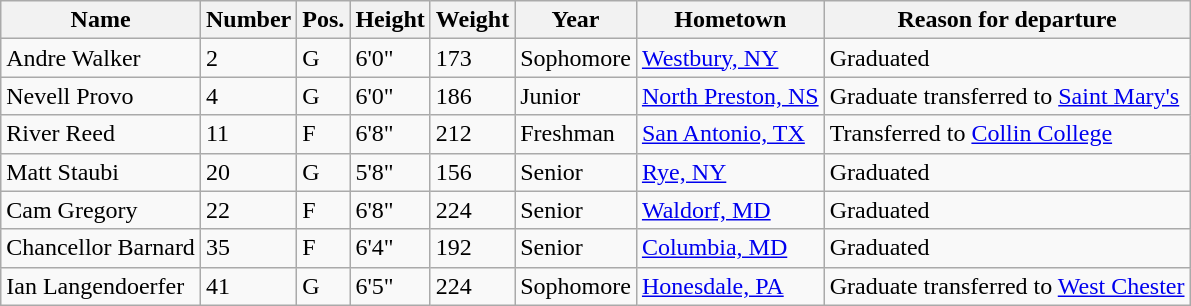<table class="wikitable sortable" border="1">
<tr>
<th>Name</th>
<th>Number</th>
<th>Pos.</th>
<th>Height</th>
<th>Weight</th>
<th>Year</th>
<th>Hometown</th>
<th class="unsortable">Reason for departure</th>
</tr>
<tr>
<td>Andre Walker</td>
<td>2</td>
<td>G</td>
<td>6'0"</td>
<td>173</td>
<td>Sophomore</td>
<td><a href='#'>Westbury, NY</a></td>
<td>Graduated</td>
</tr>
<tr>
<td>Nevell Provo</td>
<td>4</td>
<td>G</td>
<td>6'0"</td>
<td>186</td>
<td>Junior</td>
<td><a href='#'>North Preston, NS</a></td>
<td>Graduate transferred to <a href='#'>Saint Mary's</a></td>
</tr>
<tr>
<td>River Reed</td>
<td>11</td>
<td>F</td>
<td>6'8"</td>
<td>212</td>
<td>Freshman</td>
<td><a href='#'>San Antonio, TX</a></td>
<td>Transferred to <a href='#'>Collin College</a></td>
</tr>
<tr>
<td>Matt Staubi</td>
<td>20</td>
<td>G</td>
<td>5'8"</td>
<td>156</td>
<td>Senior</td>
<td><a href='#'>Rye, NY</a></td>
<td>Graduated</td>
</tr>
<tr>
<td>Cam Gregory</td>
<td>22</td>
<td>F</td>
<td>6'8"</td>
<td>224</td>
<td>Senior</td>
<td><a href='#'>Waldorf, MD</a></td>
<td>Graduated</td>
</tr>
<tr>
<td>Chancellor Barnard</td>
<td>35</td>
<td>F</td>
<td>6'4"</td>
<td>192</td>
<td>Senior</td>
<td><a href='#'>Columbia, MD</a></td>
<td>Graduated</td>
</tr>
<tr>
<td>Ian Langendoerfer</td>
<td>41</td>
<td>G</td>
<td>6'5"</td>
<td>224</td>
<td>Sophomore</td>
<td><a href='#'>Honesdale, PA</a></td>
<td>Graduate transferred to <a href='#'>West Chester</a></td>
</tr>
</table>
